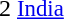<table cellspacing=0 cellpadding=0>
<tr>
<td><div>2 </div></td>
<td style="font-size: 95%"> <a href='#'>India</a></td>
</tr>
</table>
